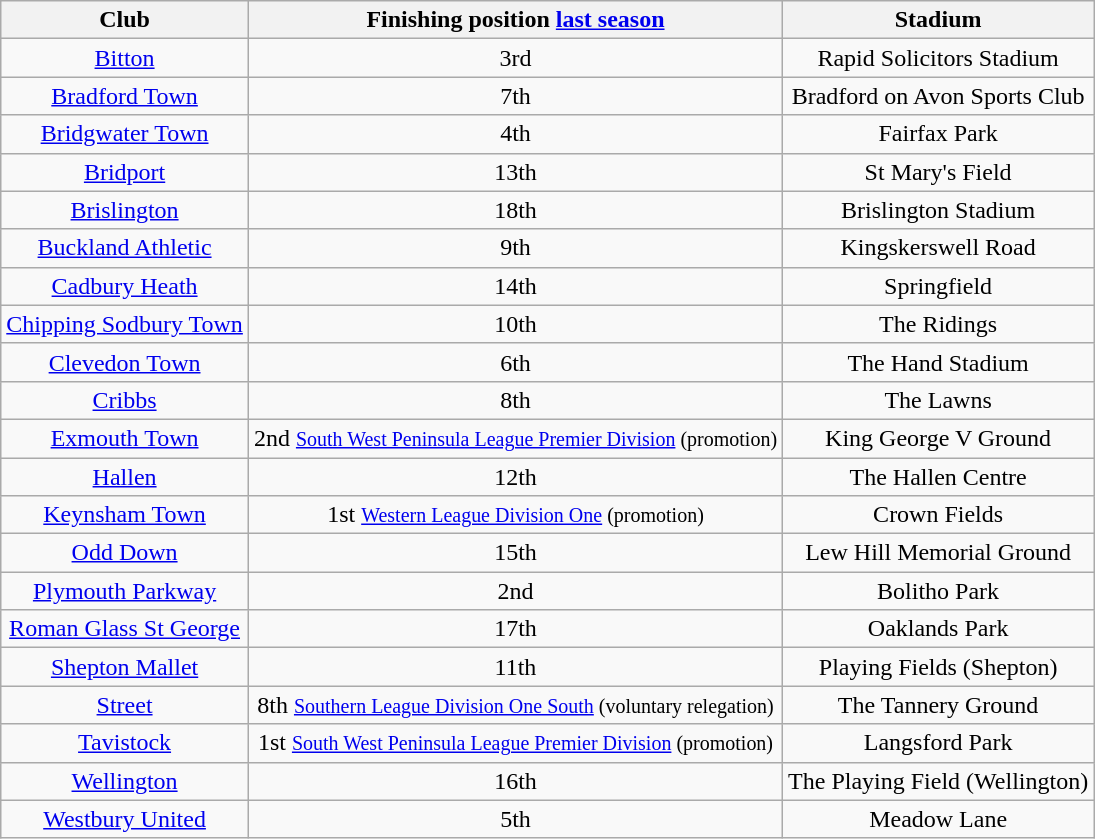<table class="wikitable sortable" style="text-align:center;">
<tr>
<th>Club</th>
<th>Finishing position <a href='#'>last season</a></th>
<th>Stadium</th>
</tr>
<tr>
<td><a href='#'>Bitton</a></td>
<td>3rd</td>
<td>Rapid Solicitors Stadium</td>
</tr>
<tr>
<td><a href='#'>Bradford Town</a></td>
<td>7th</td>
<td>Bradford on Avon Sports Club</td>
</tr>
<tr>
<td><a href='#'>Bridgwater Town</a></td>
<td>4th</td>
<td>Fairfax Park</td>
</tr>
<tr>
<td><a href='#'>Bridport</a></td>
<td>13th</td>
<td>St Mary's Field</td>
</tr>
<tr>
<td><a href='#'>Brislington</a></td>
<td>18th</td>
<td>Brislington Stadium</td>
</tr>
<tr>
<td><a href='#'>Buckland Athletic</a></td>
<td>9th</td>
<td>Kingskerswell Road</td>
</tr>
<tr>
<td><a href='#'>Cadbury Heath</a></td>
<td>14th</td>
<td>Springfield</td>
</tr>
<tr>
<td><a href='#'>Chipping Sodbury Town</a></td>
<td>10th</td>
<td>The Ridings</td>
</tr>
<tr>
<td><a href='#'>Clevedon Town</a></td>
<td>6th</td>
<td>The Hand Stadium</td>
</tr>
<tr>
<td><a href='#'>Cribbs</a></td>
<td>8th</td>
<td>The Lawns</td>
</tr>
<tr>
<td><a href='#'>Exmouth Town</a></td>
<td>2nd <small><a href='#'>South West Peninsula League Premier Division</a> (promotion)</small></td>
<td>King George V Ground</td>
</tr>
<tr>
<td><a href='#'>Hallen</a></td>
<td>12th</td>
<td>The Hallen Centre</td>
</tr>
<tr>
<td><a href='#'>Keynsham Town</a></td>
<td>1st <small><a href='#'>Western League Division One</a> (promotion)</small></td>
<td>Crown Fields</td>
</tr>
<tr>
<td><a href='#'>Odd Down</a></td>
<td>15th</td>
<td>Lew Hill Memorial Ground</td>
</tr>
<tr>
<td><a href='#'>Plymouth Parkway</a></td>
<td>2nd</td>
<td>Bolitho Park</td>
</tr>
<tr>
<td><a href='#'>Roman Glass St George</a></td>
<td>17th</td>
<td>Oaklands Park</td>
</tr>
<tr>
<td><a href='#'>Shepton Mallet</a></td>
<td>11th</td>
<td>Playing Fields (Shepton)</td>
</tr>
<tr>
<td><a href='#'>Street</a></td>
<td>8th <small><a href='#'>Southern League Division One South</a> (voluntary relegation)</small></td>
<td>The Tannery Ground</td>
</tr>
<tr>
<td><a href='#'>Tavistock</a></td>
<td>1st <small><a href='#'>South West Peninsula League Premier Division</a> (promotion)</small></td>
<td>Langsford Park</td>
</tr>
<tr>
<td><a href='#'>Wellington</a></td>
<td>16th</td>
<td>The Playing Field (Wellington)</td>
</tr>
<tr>
<td><a href='#'>Westbury United</a></td>
<td>5th</td>
<td>Meadow Lane</td>
</tr>
</table>
